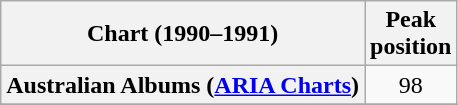<table class="wikitable sortable plainrowheaders" style="text-align:center;">
<tr>
<th scope="col">Chart (1990–1991)</th>
<th scope="col">Peak<br>position</th>
</tr>
<tr>
<th scope="row">Australian Albums (<a href='#'>ARIA Charts</a>)</th>
<td>98</td>
</tr>
<tr>
</tr>
<tr>
</tr>
<tr>
</tr>
<tr>
</tr>
<tr>
</tr>
</table>
